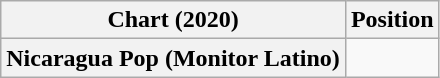<table class="wikitable plainrowheaders sortable" style="text-align:center">
<tr>
<th scope="col">Chart (2020)</th>
<th scope="col">Position</th>
</tr>
<tr>
<th scope="row">Nicaragua Pop (Monitor Latino)</th>
<td></td>
</tr>
</table>
